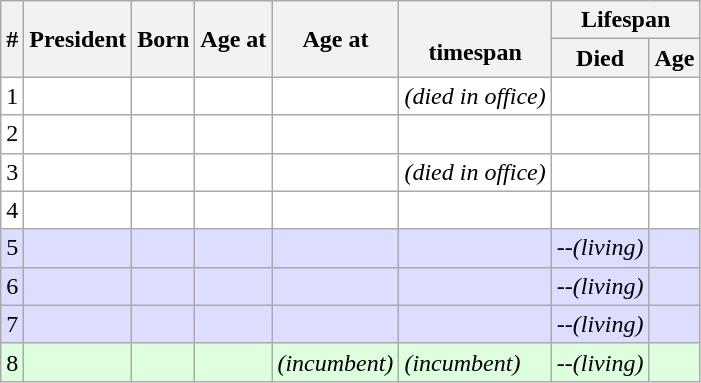<table class="sortable wikitable">
<tr>
<th rowspan=2><abbr>#</abbr></th>
<th rowspan=2>President</th>
<th rowspan=2>Born</th>
<th rowspan=2>Age at<br></th>
<th rowspan=2>Age at<br></th>
<th rowspan=2><br>timespan</th>
<th colspan=2>Lifespan</th>
</tr>
<tr>
<th>Died</th>
<th>Age</th>
</tr>
<tr style="text-align: left; background:#FFFFFF">
<td>1</td>
<td data-sort-value="Chiang Kai-shek"></td>
<td></td>
<td><br></td>
<td><br></td>
<td><em>(died in office)</em></td>
<td></td>
<td></td>
</tr>
<tr style="text-align: left; background:#FFFFFF">
<td>2</td>
<td data-sort-value="Yen"></td>
<td></td>
<td><br></td>
<td><br></td>
<td></td>
<td></td>
<td></td>
</tr>
<tr style="text-align: left; background:#FFFFFF">
<td>3</td>
<td data-sort-value="Chiang Ching-kuo"></td>
<td></td>
<td><br></td>
<td><br></td>
<td><em>(died in office)</em></td>
<td></td>
<td></td>
</tr>
<tr style="text-align: left; background:#FFFFFF">
<td>4</td>
<td data-sort-value="Lee"></td>
<td></td>
<td><br></td>
<td><br></td>
<td></td>
<td></td>
<td></td>
</tr>
<tr style="text-align: left; background:#ddf">
<td>5</td>
<td data-sort-value="Chen"></td>
<td></td>
<td><br></td>
<td><br></td>
<td><em></em></td>
<td><span>--</span><em>(living)</em></td>
<td><em></em></td>
</tr>
<tr style="text-align: left; background:#ddf">
<td>6</td>
<td data-sort-value="Ma"></td>
<td></td>
<td><br></td>
<td><br></td>
<td><em></em></td>
<td><span>--</span><em>(living)</em></td>
<td><em></em></td>
</tr>
<tr style="text-align: left; background:#ddf">
<td>7</td>
<td data-sort-value="Tsai"></td>
<td></td>
<td><br></td>
<td><br></td>
<td><em></em></td>
<td><span>--</span><em>(living)</em></td>
<td><em></em></td>
</tr>
<tr style="text-align: left; background:#dfd">
<td>8</td>
<td data-sort-value="Lai"></td>
<td></td>
<td><br></td>
<td><span></span><em>(incumbent)</em></td>
<td><em>(incumbent)</em></td>
<td><span>--</span><em>(living)</em></td>
<td><em></em></td>
</tr>
</table>
